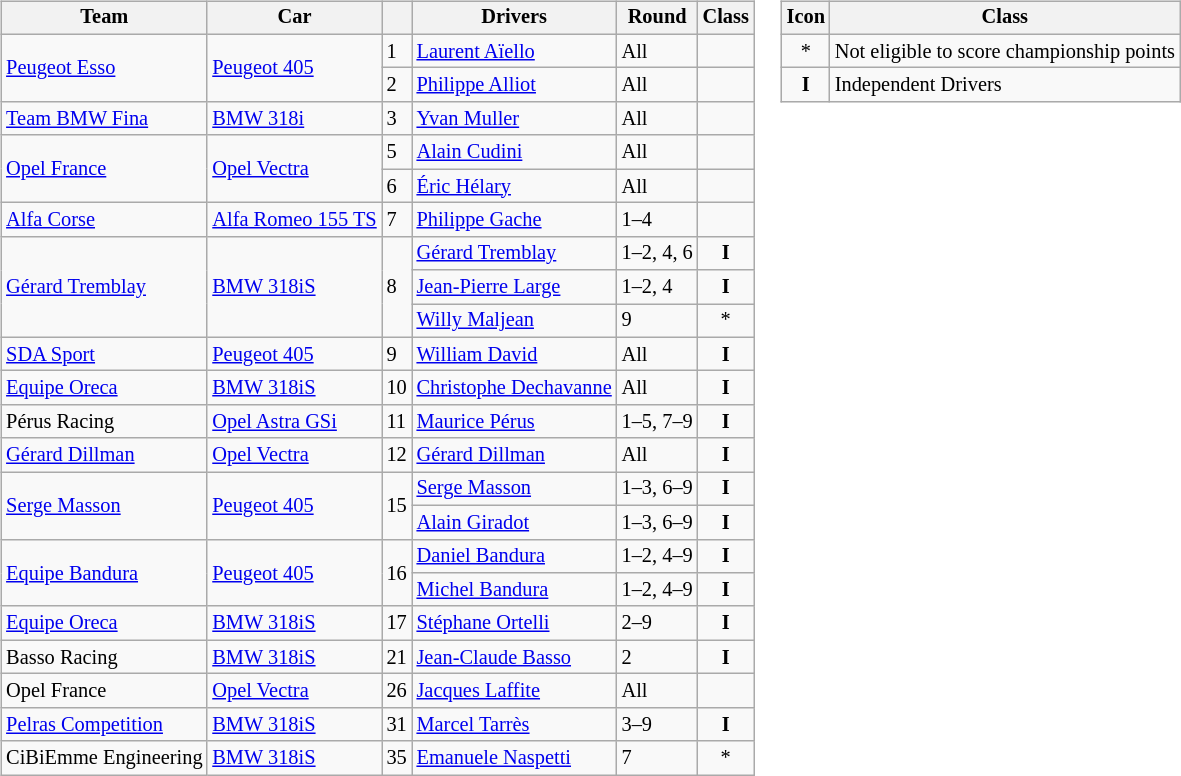<table>
<tr>
<td><br><table class="wikitable" style="font-size: 85%;">
<tr>
<th>Team</th>
<th>Car</th>
<th></th>
<th>Drivers</th>
<th>Round</th>
<th>Class</th>
</tr>
<tr>
<td rowspan=2> <a href='#'>Peugeot Esso</a></td>
<td rowspan=2><a href='#'>Peugeot 405</a></td>
<td>1</td>
<td> <a href='#'>Laurent Aïello</a></td>
<td>All</td>
<td></td>
</tr>
<tr>
<td>2</td>
<td> <a href='#'>Philippe Alliot</a></td>
<td>All</td>
<td></td>
</tr>
<tr>
<td> <a href='#'>Team BMW Fina</a></td>
<td><a href='#'>BMW 318i</a></td>
<td>3</td>
<td> <a href='#'>Yvan Muller</a></td>
<td>All</td>
<td></td>
</tr>
<tr>
<td rowspan=2> <a href='#'>Opel France</a></td>
<td rowspan=2><a href='#'>Opel Vectra</a></td>
<td>5</td>
<td> <a href='#'>Alain Cudini</a></td>
<td>All</td>
<td></td>
</tr>
<tr>
<td>6</td>
<td> <a href='#'>Éric Hélary</a></td>
<td>All</td>
<td></td>
</tr>
<tr>
<td> <a href='#'>Alfa Corse</a></td>
<td><a href='#'>Alfa Romeo 155 TS</a></td>
<td>7</td>
<td> <a href='#'>Philippe Gache</a></td>
<td>1–4</td>
<td></td>
</tr>
<tr>
<td rowspan=3> <a href='#'>Gérard Tremblay</a></td>
<td rowspan=3><a href='#'>BMW 318iS</a></td>
<td rowspan=3>8</td>
<td> <a href='#'>Gérard Tremblay</a></td>
<td>1–2, 4, 6</td>
<td align="center"><strong><span>I</span></strong></td>
</tr>
<tr>
<td> <a href='#'>Jean-Pierre Large</a></td>
<td>1–2, 4</td>
<td align="center"><strong><span>I</span></strong></td>
</tr>
<tr>
<td> <a href='#'>Willy Maljean</a></td>
<td>9</td>
<td align="center">*</td>
</tr>
<tr>
<td> <a href='#'>SDA Sport</a></td>
<td><a href='#'>Peugeot 405</a></td>
<td>9</td>
<td> <a href='#'>William David</a></td>
<td>All</td>
<td align="center"><strong><span>I</span></strong></td>
</tr>
<tr>
<td> <a href='#'>Equipe Oreca</a></td>
<td><a href='#'>BMW 318iS</a></td>
<td>10</td>
<td> <a href='#'>Christophe Dechavanne</a></td>
<td>All</td>
<td align="center"><strong><span>I</span></strong></td>
</tr>
<tr>
<td> Pérus Racing</td>
<td><a href='#'>Opel Astra GSi</a></td>
<td>11</td>
<td> <a href='#'>Maurice Pérus</a></td>
<td>1–5, 7–9</td>
<td align="center"><strong><span>I</span></strong></td>
</tr>
<tr>
<td> <a href='#'>Gérard Dillman</a></td>
<td><a href='#'>Opel Vectra</a></td>
<td>12</td>
<td> <a href='#'>Gérard Dillman</a></td>
<td>All</td>
<td align="center"><strong><span>I</span></strong></td>
</tr>
<tr>
<td rowspan=2> <a href='#'>Serge Masson</a></td>
<td rowspan=2><a href='#'>Peugeot 405</a></td>
<td rowspan=2>15</td>
<td> <a href='#'>Serge Masson</a></td>
<td>1–3, 6–9</td>
<td align="center"><strong><span>I</span></strong></td>
</tr>
<tr>
<td> <a href='#'>Alain Giradot</a></td>
<td>1–3, 6–9</td>
<td align="center"><strong><span>I</span></strong></td>
</tr>
<tr>
<td rowspan=2> <a href='#'>Equipe Bandura</a></td>
<td rowspan=2><a href='#'>Peugeot 405</a></td>
<td rowspan=2>16</td>
<td> <a href='#'>Daniel Bandura</a></td>
<td>1–2, 4–9</td>
<td align="center"><strong><span>I</span></strong></td>
</tr>
<tr>
<td> <a href='#'>Michel Bandura</a></td>
<td>1–2, 4–9</td>
<td align="center"><strong><span>I</span></strong></td>
</tr>
<tr>
<td> <a href='#'>Equipe Oreca</a></td>
<td><a href='#'>BMW 318iS</a></td>
<td>17</td>
<td> <a href='#'>Stéphane Ortelli</a></td>
<td>2–9</td>
<td align="center"><strong><span>I</span></strong></td>
</tr>
<tr>
<td> Basso Racing</td>
<td><a href='#'>BMW 318iS</a></td>
<td>21</td>
<td> <a href='#'>Jean-Claude Basso</a></td>
<td>2</td>
<td align="center"><strong><span>I</span></strong></td>
</tr>
<tr>
<td> Opel France</td>
<td><a href='#'>Opel Vectra</a></td>
<td>26</td>
<td> <a href='#'>Jacques Laffite</a></td>
<td>All</td>
<td></td>
</tr>
<tr>
<td> <a href='#'>Pelras Competition</a></td>
<td><a href='#'>BMW 318iS</a></td>
<td>31</td>
<td> <a href='#'>Marcel Tarrès</a></td>
<td>3–9</td>
<td align="center"><strong><span>I</span></strong></td>
</tr>
<tr>
<td> CiBiEmme Engineering</td>
<td><a href='#'>BMW 318iS</a></td>
<td>35</td>
<td> <a href='#'>Emanuele Naspetti</a></td>
<td>7</td>
<td align="center">*</td>
</tr>
</table>
</td>
<td valign="top"><br><table class="wikitable" style="font-size: 85%;">
<tr>
<th>Icon</th>
<th>Class</th>
</tr>
<tr>
<td align="center">*</td>
<td>Not eligible to score championship points</td>
</tr>
<tr>
<td align="center"><strong><span>I</span></strong></td>
<td>Independent Drivers</td>
</tr>
</table>
</td>
</tr>
</table>
